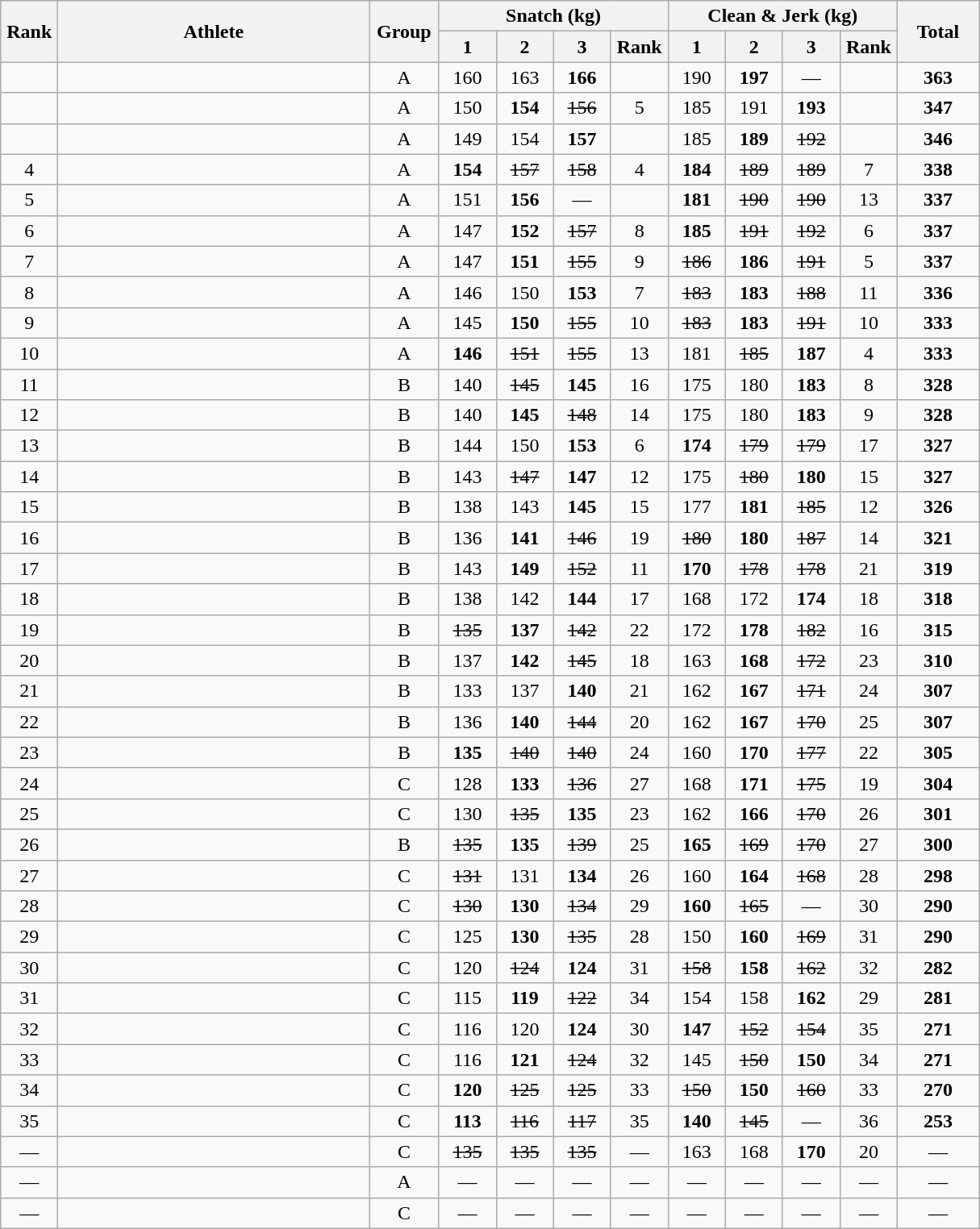<table class = "wikitable" style="text-align:center;">
<tr>
<th rowspan=2 width=40>Rank</th>
<th rowspan=2 width=250>Athlete</th>
<th rowspan=2 width=50>Group</th>
<th colspan=4>Snatch (kg)</th>
<th colspan=4>Clean & Jerk (kg)</th>
<th rowspan=2 width=60>Total</th>
</tr>
<tr>
<th width=40>1</th>
<th width=40>2</th>
<th width=40>3</th>
<th width=40>Rank</th>
<th width=40>1</th>
<th width=40>2</th>
<th width=40>3</th>
<th width=40>Rank</th>
</tr>
<tr>
<td></td>
<td align=left></td>
<td>A</td>
<td>160</td>
<td>163</td>
<td><strong>166</strong></td>
<td></td>
<td>190</td>
<td><strong>197</strong></td>
<td>—</td>
<td></td>
<td><strong>363</strong></td>
</tr>
<tr>
<td></td>
<td align=left></td>
<td>A</td>
<td>150</td>
<td><strong>154</strong></td>
<td><s>156</s></td>
<td>5</td>
<td>185</td>
<td>191</td>
<td><strong>193</strong></td>
<td></td>
<td><strong>347</strong></td>
</tr>
<tr>
<td></td>
<td align=left></td>
<td>A</td>
<td>149</td>
<td>154</td>
<td><strong>157</strong></td>
<td></td>
<td>185</td>
<td><strong>189</strong></td>
<td><s>192</s></td>
<td></td>
<td><strong>346</strong></td>
</tr>
<tr>
<td>4</td>
<td align=left></td>
<td>A</td>
<td><strong>154</strong></td>
<td><s>157</s></td>
<td><s>158</s></td>
<td>4</td>
<td><strong>184</strong></td>
<td><s>189</s></td>
<td><s>189</s></td>
<td>7</td>
<td><strong>338</strong></td>
</tr>
<tr>
<td>5</td>
<td align=left></td>
<td>A</td>
<td>151</td>
<td><strong>156</strong></td>
<td>—</td>
<td></td>
<td><strong>181</strong></td>
<td><s>190</s></td>
<td><s>190</s></td>
<td>13</td>
<td><strong>337</strong></td>
</tr>
<tr>
<td>6</td>
<td align=left></td>
<td>A</td>
<td>147</td>
<td><strong>152</strong></td>
<td><s>157</s></td>
<td>8</td>
<td><strong>185</strong></td>
<td><s>191</s></td>
<td><s>192</s></td>
<td>6</td>
<td><strong>337</strong></td>
</tr>
<tr>
<td>7</td>
<td align=left></td>
<td>A</td>
<td>147</td>
<td><strong>151</strong></td>
<td><s>155</s></td>
<td>9</td>
<td><s>186</s></td>
<td><strong>186</strong></td>
<td><s>191</s></td>
<td>5</td>
<td><strong>337</strong></td>
</tr>
<tr>
<td>8</td>
<td align=left></td>
<td>A</td>
<td>146</td>
<td>150</td>
<td><strong>153</strong></td>
<td>7</td>
<td><s>183</s></td>
<td><strong>183</strong></td>
<td><s>188</s></td>
<td>11</td>
<td><strong>336</strong></td>
</tr>
<tr>
<td>9</td>
<td align=left></td>
<td>A</td>
<td>145</td>
<td><strong>150</strong></td>
<td><s>155</s></td>
<td>10</td>
<td><s>183</s></td>
<td><strong>183</strong></td>
<td><s>191</s></td>
<td>10</td>
<td><strong>333</strong></td>
</tr>
<tr>
<td>10</td>
<td align=left></td>
<td>A</td>
<td><strong>146</strong></td>
<td><s>151</s></td>
<td><s>155</s></td>
<td>13</td>
<td>181</td>
<td><s>185</s></td>
<td><strong>187</strong></td>
<td>4</td>
<td><strong>333</strong></td>
</tr>
<tr>
<td>11</td>
<td align=left></td>
<td>B</td>
<td>140</td>
<td><s>145</s></td>
<td><strong>145</strong></td>
<td>16</td>
<td>175</td>
<td>180</td>
<td><strong>183</strong></td>
<td>8</td>
<td><strong>328</strong></td>
</tr>
<tr>
<td>12</td>
<td align=left></td>
<td>B</td>
<td>140</td>
<td><strong>145</strong></td>
<td><s>148</s></td>
<td>14</td>
<td>175</td>
<td>180</td>
<td><strong>183</strong></td>
<td>9</td>
<td><strong>328</strong></td>
</tr>
<tr>
<td>13</td>
<td align=left></td>
<td>B</td>
<td>144</td>
<td>150</td>
<td><strong>153</strong></td>
<td>6</td>
<td><strong>174</strong></td>
<td><s>179</s></td>
<td><s>179</s></td>
<td>17</td>
<td><strong>327</strong></td>
</tr>
<tr>
<td>14</td>
<td align=left></td>
<td>B</td>
<td>143</td>
<td><s>147</s></td>
<td><strong>147</strong></td>
<td>12</td>
<td>175</td>
<td><s>180</s></td>
<td><strong>180</strong></td>
<td>15</td>
<td><strong>327</strong></td>
</tr>
<tr>
<td>15</td>
<td align=left></td>
<td>B</td>
<td>138</td>
<td>143</td>
<td><strong>145</strong></td>
<td>15</td>
<td>177</td>
<td><strong>181</strong></td>
<td><s>185</s></td>
<td>12</td>
<td><strong>326</strong></td>
</tr>
<tr>
<td>16</td>
<td align=left></td>
<td>B</td>
<td>136</td>
<td><strong>141</strong></td>
<td><s>146</s></td>
<td>19</td>
<td><s>180</s></td>
<td><strong>180</strong></td>
<td><s>187</s></td>
<td>14</td>
<td><strong>321</strong></td>
</tr>
<tr>
<td>17</td>
<td align=left></td>
<td>B</td>
<td>143</td>
<td><strong>149</strong></td>
<td><s>152</s></td>
<td>11</td>
<td><strong>170</strong></td>
<td><s>178</s></td>
<td><s>178</s></td>
<td>21</td>
<td><strong>319</strong></td>
</tr>
<tr>
<td>18</td>
<td align=left></td>
<td>B</td>
<td>138</td>
<td>142</td>
<td><strong>144</strong></td>
<td>17</td>
<td>168</td>
<td>172</td>
<td><strong>174</strong></td>
<td>18</td>
<td><strong>318</strong></td>
</tr>
<tr>
<td>19</td>
<td align=left></td>
<td>B</td>
<td><s>135</s></td>
<td><strong>137</strong></td>
<td><s>142</s></td>
<td>22</td>
<td>172</td>
<td><strong>178</strong></td>
<td><s>182</s></td>
<td>16</td>
<td><strong>315</strong></td>
</tr>
<tr>
<td>20</td>
<td align=left></td>
<td>B</td>
<td>137</td>
<td><strong>142</strong></td>
<td><s>145</s></td>
<td>18</td>
<td>163</td>
<td><strong>168</strong></td>
<td><s>172</s></td>
<td>23</td>
<td><strong>310</strong></td>
</tr>
<tr>
<td>21</td>
<td align=left></td>
<td>B</td>
<td>133</td>
<td>137</td>
<td><strong>140</strong></td>
<td>21</td>
<td>162</td>
<td><strong>167</strong></td>
<td><s>171</s></td>
<td>24</td>
<td><strong>307</strong></td>
</tr>
<tr>
<td>22</td>
<td align=left></td>
<td>B</td>
<td>136</td>
<td><strong>140</strong></td>
<td><s>144</s></td>
<td>20</td>
<td>162</td>
<td><strong>167</strong></td>
<td><s>170</s></td>
<td>25</td>
<td><strong>307</strong></td>
</tr>
<tr>
<td>23</td>
<td align=left></td>
<td>B</td>
<td><strong>135</strong></td>
<td><s>140</s></td>
<td><s>140</s></td>
<td>24</td>
<td>160</td>
<td><strong>170</strong></td>
<td><s>177</s></td>
<td>22</td>
<td><strong>305</strong></td>
</tr>
<tr>
<td>24</td>
<td align=left></td>
<td>C</td>
<td>128</td>
<td><strong>133</strong></td>
<td><s>136</s></td>
<td>27</td>
<td>168</td>
<td><strong>171</strong></td>
<td><s>175</s></td>
<td>19</td>
<td><strong>304</strong></td>
</tr>
<tr>
<td>25</td>
<td align=left></td>
<td>C</td>
<td>130</td>
<td><s>135</s></td>
<td><strong>135</strong></td>
<td>23</td>
<td>162</td>
<td><strong>166</strong></td>
<td><s>170</s></td>
<td>26</td>
<td><strong>301</strong></td>
</tr>
<tr>
<td>26</td>
<td align=left></td>
<td>B</td>
<td><s>135</s></td>
<td><strong>135</strong></td>
<td><s>139</s></td>
<td>25</td>
<td><strong>165</strong></td>
<td><s>169</s></td>
<td><s>170</s></td>
<td>27</td>
<td><strong>300</strong></td>
</tr>
<tr>
<td>27</td>
<td align=left></td>
<td>C</td>
<td><s>131</s></td>
<td>131</td>
<td><strong>134</strong></td>
<td>26</td>
<td>160</td>
<td><strong>164</strong></td>
<td><s>168</s></td>
<td>28</td>
<td><strong>298</strong></td>
</tr>
<tr>
<td>28</td>
<td align=left></td>
<td>C</td>
<td><s>130</s></td>
<td><strong>130</strong></td>
<td><s>134</s></td>
<td>29</td>
<td><strong>160</strong></td>
<td><s>165</s></td>
<td>—</td>
<td>30</td>
<td><strong>290</strong></td>
</tr>
<tr>
<td>29</td>
<td align=left></td>
<td>C</td>
<td>125</td>
<td><strong>130</strong></td>
<td><s>135</s></td>
<td>28</td>
<td>150</td>
<td><strong>160</strong></td>
<td><s>169</s></td>
<td>31</td>
<td><strong>290</strong></td>
</tr>
<tr>
<td>30</td>
<td align=left></td>
<td>C</td>
<td>120</td>
<td><s>124</s></td>
<td><strong>124</strong></td>
<td>31</td>
<td><s>158</s></td>
<td><strong>158</strong></td>
<td><s>162</s></td>
<td>32</td>
<td><strong>282</strong></td>
</tr>
<tr>
<td>31</td>
<td align=left></td>
<td>C</td>
<td>115</td>
<td><strong>119</strong></td>
<td><s>122</s></td>
<td>34</td>
<td>154</td>
<td>158</td>
<td><strong>162</strong></td>
<td>29</td>
<td><strong>281</strong></td>
</tr>
<tr>
<td>32</td>
<td align=left></td>
<td>C</td>
<td>116</td>
<td>120</td>
<td><strong>124</strong></td>
<td>30</td>
<td><strong>147</strong></td>
<td><s>152</s></td>
<td><s>154</s></td>
<td>35</td>
<td><strong>271</strong></td>
</tr>
<tr>
<td>33</td>
<td align=left></td>
<td>C</td>
<td>116</td>
<td><strong>121</strong></td>
<td><s>124</s></td>
<td>32</td>
<td>145</td>
<td><s>150</s></td>
<td><strong>150</strong></td>
<td>34</td>
<td><strong>271</strong></td>
</tr>
<tr>
<td>34</td>
<td align=left></td>
<td>C</td>
<td><strong>120</strong></td>
<td><s>125</s></td>
<td><s>125</s></td>
<td>33</td>
<td><s>150</s></td>
<td><strong>150</strong></td>
<td><s>160</s></td>
<td>33</td>
<td><strong>270</strong></td>
</tr>
<tr>
<td>35</td>
<td align=left></td>
<td>C</td>
<td><strong>113</strong></td>
<td><s>116</s></td>
<td><s>117</s></td>
<td>35</td>
<td><strong>140</strong></td>
<td><s>145</s></td>
<td>—</td>
<td>36</td>
<td><strong>253</strong></td>
</tr>
<tr>
<td>—</td>
<td align=left></td>
<td>C</td>
<td><s>135</s></td>
<td><s>135</s></td>
<td><s>135</s></td>
<td>—</td>
<td>163</td>
<td>168</td>
<td><strong>170</strong></td>
<td>20</td>
<td>—</td>
</tr>
<tr>
<td>—</td>
<td align=left></td>
<td>A</td>
<td>—</td>
<td>—</td>
<td>—</td>
<td>—</td>
<td>—</td>
<td>—</td>
<td>—</td>
<td>—</td>
<td>—</td>
</tr>
<tr>
<td>—</td>
<td align=left></td>
<td>C</td>
<td>—</td>
<td>—</td>
<td>—</td>
<td>—</td>
<td>—</td>
<td>—</td>
<td>—</td>
<td>—</td>
<td>—</td>
</tr>
</table>
